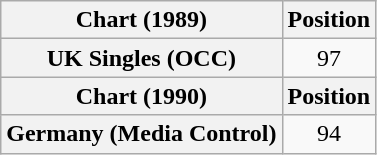<table class="wikitable plainrowheaders" style="text-align:center">
<tr>
<th scope="col">Chart (1989)</th>
<th scope="col">Position</th>
</tr>
<tr>
<th scope="row">UK Singles (OCC)</th>
<td>97</td>
</tr>
<tr>
<th scope="col">Chart (1990)</th>
<th scope="col">Position</th>
</tr>
<tr>
<th scope="row">Germany (Media Control)</th>
<td>94</td>
</tr>
</table>
